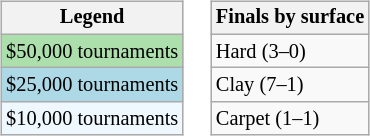<table>
<tr valign=top>
<td><br><table class=wikitable style="font-size:85%">
<tr>
<th>Legend</th>
</tr>
<tr style="background:#addfad;">
<td>$50,000 tournaments</td>
</tr>
<tr style="background:lightblue;">
<td>$25,000 tournaments</td>
</tr>
<tr style="background:#f0f8ff;">
<td>$10,000 tournaments</td>
</tr>
</table>
</td>
<td><br><table class=wikitable style="font-size:85%">
<tr>
<th>Finals by surface</th>
</tr>
<tr>
<td>Hard (3–0)</td>
</tr>
<tr>
<td>Clay (7–1)</td>
</tr>
<tr>
<td>Carpet (1–1)</td>
</tr>
</table>
</td>
</tr>
</table>
